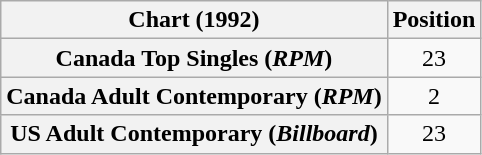<table class="wikitable sortable plainrowheaders" style="text-align:center">
<tr>
<th>Chart (1992)</th>
<th>Position</th>
</tr>
<tr>
<th scope="row">Canada Top Singles (<em>RPM</em>)</th>
<td>23</td>
</tr>
<tr>
<th scope="row">Canada Adult Contemporary (<em>RPM</em>)</th>
<td>2</td>
</tr>
<tr>
<th scope="row">US Adult Contemporary (<em>Billboard</em>)</th>
<td>23</td>
</tr>
</table>
